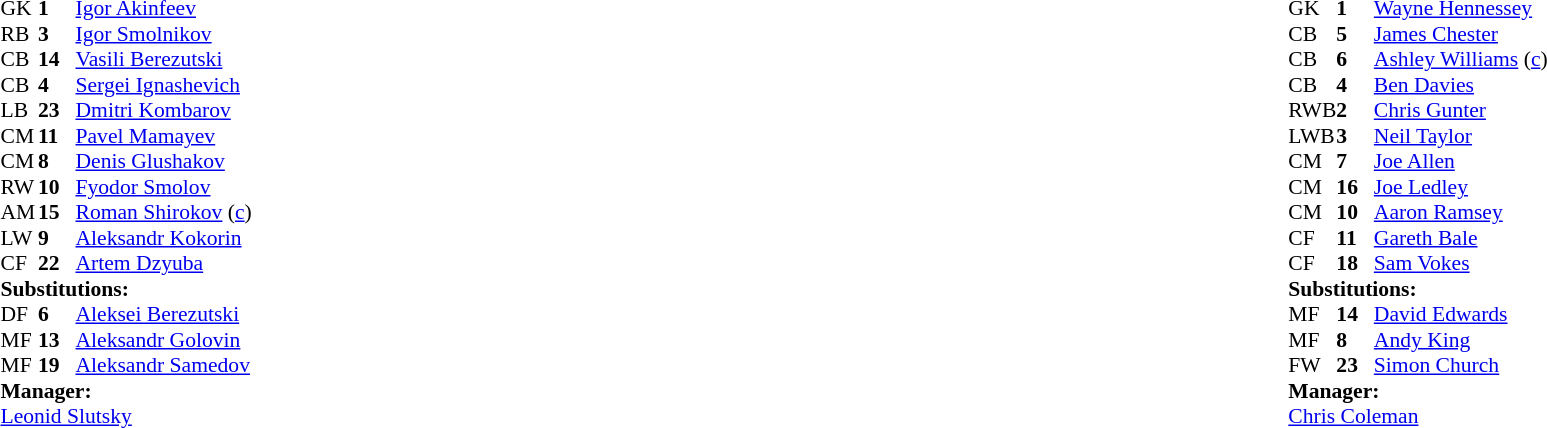<table style="width:100%;">
<tr>
<td style="vertical-align:top; width:40%;"><br><table style="font-size:90%" cellspacing="0" cellpadding="0">
<tr>
<th width="25"></th>
<th width="25"></th>
</tr>
<tr>
<td>GK</td>
<td><strong>1</strong></td>
<td><a href='#'>Igor Akinfeev</a></td>
</tr>
<tr>
<td>RB</td>
<td><strong>3</strong></td>
<td><a href='#'>Igor Smolnikov</a></td>
</tr>
<tr>
<td>CB</td>
<td><strong>14</strong></td>
<td><a href='#'>Vasili Berezutski</a></td>
<td></td>
<td></td>
</tr>
<tr>
<td>CB</td>
<td><strong>4</strong></td>
<td><a href='#'>Sergei Ignashevich</a></td>
</tr>
<tr>
<td>LB</td>
<td><strong>23</strong></td>
<td><a href='#'>Dmitri Kombarov</a></td>
</tr>
<tr>
<td>CM</td>
<td><strong>11</strong></td>
<td><a href='#'>Pavel Mamayev</a></td>
<td></td>
</tr>
<tr>
<td>CM</td>
<td><strong>8</strong></td>
<td><a href='#'>Denis Glushakov</a></td>
</tr>
<tr>
<td>RW</td>
<td><strong>10</strong></td>
<td><a href='#'>Fyodor Smolov</a></td>
<td></td>
<td></td>
</tr>
<tr>
<td>AM</td>
<td><strong>15</strong></td>
<td><a href='#'>Roman Shirokov</a> (<a href='#'>c</a>)</td>
<td></td>
<td></td>
</tr>
<tr>
<td>LW</td>
<td><strong>9</strong></td>
<td><a href='#'>Aleksandr Kokorin</a></td>
</tr>
<tr>
<td>CF</td>
<td><strong>22</strong></td>
<td><a href='#'>Artem Dzyuba</a></td>
</tr>
<tr>
<td colspan=3><strong>Substitutions:</strong></td>
</tr>
<tr>
<td>DF</td>
<td><strong>6</strong></td>
<td><a href='#'>Aleksei Berezutski</a></td>
<td></td>
<td></td>
</tr>
<tr>
<td>MF</td>
<td><strong>13</strong></td>
<td><a href='#'>Aleksandr Golovin</a></td>
<td></td>
<td></td>
</tr>
<tr>
<td>MF</td>
<td><strong>19</strong></td>
<td><a href='#'>Aleksandr Samedov</a></td>
<td></td>
<td></td>
</tr>
<tr>
<td colspan=3><strong>Manager:</strong></td>
</tr>
<tr>
<td colspan=3><a href='#'>Leonid Slutsky</a></td>
</tr>
</table>
</td>
<td valign="top"></td>
<td style="vertical-align:top; width:50%;"><br><table style="font-size:90%; margin:auto;" cellspacing="0" cellpadding="0">
<tr>
<th width=25></th>
<th width=25></th>
</tr>
<tr>
<td>GK</td>
<td><strong>1</strong></td>
<td><a href='#'>Wayne Hennessey</a></td>
</tr>
<tr>
<td>CB</td>
<td><strong>5</strong></td>
<td><a href='#'>James Chester</a></td>
</tr>
<tr>
<td>CB</td>
<td><strong>6</strong></td>
<td><a href='#'>Ashley Williams</a> (<a href='#'>c</a>)</td>
</tr>
<tr>
<td>CB</td>
<td><strong>4</strong></td>
<td><a href='#'>Ben Davies</a></td>
</tr>
<tr>
<td>RWB</td>
<td><strong>2</strong></td>
<td><a href='#'>Chris Gunter</a></td>
</tr>
<tr>
<td>LWB</td>
<td><strong>3</strong></td>
<td><a href='#'>Neil Taylor</a></td>
</tr>
<tr>
<td>CM</td>
<td><strong>7</strong></td>
<td><a href='#'>Joe Allen</a></td>
<td></td>
<td></td>
</tr>
<tr>
<td>CM</td>
<td><strong>16</strong></td>
<td><a href='#'>Joe Ledley</a></td>
<td></td>
<td></td>
</tr>
<tr>
<td>CM</td>
<td><strong>10</strong></td>
<td><a href='#'>Aaron Ramsey</a></td>
</tr>
<tr>
<td>CF</td>
<td><strong>11</strong></td>
<td><a href='#'>Gareth Bale</a></td>
<td></td>
<td></td>
</tr>
<tr>
<td>CF</td>
<td><strong>18</strong></td>
<td><a href='#'>Sam Vokes</a></td>
<td></td>
</tr>
<tr>
<td colspan=3><strong>Substitutions:</strong></td>
</tr>
<tr>
<td>MF</td>
<td><strong>14</strong></td>
<td><a href='#'>David Edwards</a></td>
<td></td>
<td></td>
</tr>
<tr>
<td>MF</td>
<td><strong>8</strong></td>
<td><a href='#'>Andy King</a></td>
<td></td>
<td></td>
</tr>
<tr>
<td>FW</td>
<td><strong>23</strong></td>
<td><a href='#'>Simon Church</a></td>
<td></td>
<td></td>
</tr>
<tr>
<td colspan=3><strong>Manager:</strong></td>
</tr>
<tr>
<td colspan=3><a href='#'>Chris Coleman</a></td>
</tr>
</table>
</td>
</tr>
</table>
